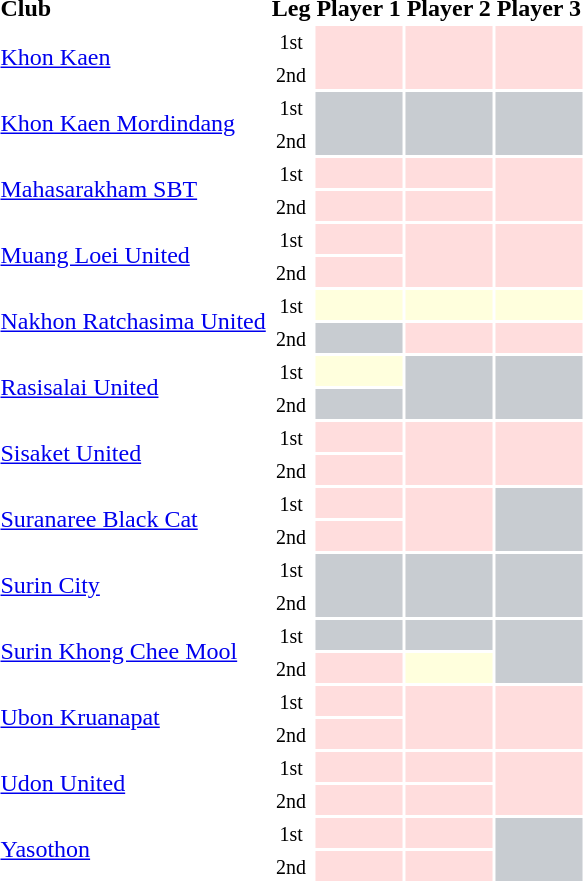<table class="sortable" style="text-align:left">
<tr>
<th>Club</th>
<th>Leg</th>
<th>Player 1</th>
<th>Player 2</th>
<th>Player 3</th>
</tr>
<tr>
<td rowspan="2"><a href='#'>Khon Kaen</a></td>
<td align="center"><small>1st</small></td>
<td bgcolor="#ffdddd"rowspan="2"></td>
<td bgcolor="#ffdddd"rowspan="2"></td>
<td bgcolor="#ffdddd"rowspan="2"></td>
</tr>
<tr>
<td align="center"><small>2nd</small></td>
</tr>
<tr>
<td rowspan="2"><a href='#'>Khon Kaen Mordindang</a></td>
<td align="center"><small>1st</small></td>
<td bgcolor="#c8ccd1"rowspan="2"></td>
<td bgcolor="#c8ccd1"rowspan="2"></td>
<td bgcolor="#c8ccd1"rowspan="2"></td>
</tr>
<tr>
<td align="center"><small>2nd</small></td>
</tr>
<tr>
<td rowspan="2"><a href='#'>Mahasarakham SBT</a></td>
<td align="center"><small>1st</small></td>
<td bgcolor="#ffdddd"></td>
<td bgcolor="#ffdddd"></td>
<td bgcolor="#ffdddd"rowspan="2"></td>
</tr>
<tr>
<td align="center"><small>2nd</small></td>
<td bgcolor="#ffdddd"></td>
<td bgcolor="#ffdddd"></td>
</tr>
<tr>
<td rowspan="2"><a href='#'>Muang Loei United</a></td>
<td align="center"><small>1st</small></td>
<td bgcolor="#ffdddd"></td>
<td bgcolor="#ffdddd"rowspan="2"></td>
<td bgcolor="#ffdddd"rowspan="2"></td>
</tr>
<tr>
<td align="center"><small>2nd</small></td>
<td bgcolor="#ffdddd"></td>
</tr>
<tr>
<td rowspan="2"><a href='#'>Nakhon Ratchasima United</a></td>
<td align="center"><small>1st</small></td>
<td bgcolor="#ffffdd"></td>
<td bgcolor="#ffffdd"></td>
<td bgcolor="#ffffdd"></td>
</tr>
<tr>
<td align="center"><small>2nd</small></td>
<td bgcolor="#c8ccd1"></td>
<td bgcolor="#ffdddd"></td>
<td bgcolor="#ffdddd"></td>
</tr>
<tr>
<td rowspan="2"><a href='#'>Rasisalai United</a></td>
<td align="center"><small>1st</small></td>
<td bgcolor="#ffffdd"></td>
<td bgcolor="#c8ccd1"rowspan="2"></td>
<td bgcolor="#c8ccd1"rowspan="2"></td>
</tr>
<tr>
<td align="center"><small>2nd</small></td>
<td bgcolor="#c8ccd1"></td>
</tr>
<tr>
<td rowspan="2"><a href='#'>Sisaket United</a></td>
<td align="center"><small>1st</small></td>
<td bgcolor="#ffdddd"></td>
<td bgcolor="#ffdddd"rowspan="2"></td>
<td bgcolor="#ffdddd"rowspan="2"></td>
</tr>
<tr>
<td align="center"><small>2nd</small></td>
<td bgcolor="#ffdddd"></td>
</tr>
<tr>
<td rowspan="2"><a href='#'>Suranaree Black Cat</a></td>
<td align="center"><small>1st</small></td>
<td bgcolor="#ffdddd"></td>
<td bgcolor="#ffdddd"rowspan="2"></td>
<td bgcolor="#c8ccd1"rowspan="2"></td>
</tr>
<tr>
<td align="center"><small>2nd</small></td>
<td bgcolor="#ffdddd"></td>
</tr>
<tr>
<td rowspan="2"><a href='#'>Surin City</a></td>
<td align="center"><small>1st</small></td>
<td bgcolor="#c8ccd1"rowspan="2"></td>
<td bgcolor="#c8ccd1"rowspan="2"></td>
<td bgcolor="#c8ccd1"rowspan="2"></td>
</tr>
<tr>
<td align="center"><small>2nd</small></td>
</tr>
<tr>
<td rowspan="2"><a href='#'>Surin Khong Chee Mool</a></td>
<td align="center"><small>1st</small></td>
<td bgcolor="#c8ccd1"></td>
<td bgcolor="#c8ccd1"></td>
<td bgcolor="#c8ccd1"rowspan="2"></td>
</tr>
<tr>
<td align="center"><small>2nd</small></td>
<td bgcolor="#ffdddd"></td>
<td bgcolor="#ffffdd"></td>
</tr>
<tr>
<td rowspan="2"><a href='#'>Ubon Kruanapat</a></td>
<td align="center"><small>1st</small></td>
<td bgcolor="#ffdddd"></td>
<td bgcolor="#ffdddd"rowspan="2"></td>
<td bgcolor="#ffdddd"rowspan="2"></td>
</tr>
<tr>
<td align="center"><small>2nd</small></td>
<td bgcolor="#ffdddd"></td>
</tr>
<tr>
<td rowspan="2"><a href='#'>Udon United</a></td>
<td align="center"><small>1st</small></td>
<td bgcolor="#ffdddd"></td>
<td bgcolor="#ffdddd"></td>
<td bgcolor="#ffdddd"rowspan="2"></td>
</tr>
<tr>
<td align="center"><small>2nd</small></td>
<td bgcolor="#ffdddd"></td>
<td bgcolor="#ffdddd"></td>
</tr>
<tr>
<td rowspan="2"><a href='#'>Yasothon</a></td>
<td align="center"><small>1st</small></td>
<td bgcolor="#ffdddd"></td>
<td bgcolor="#ffdddd"></td>
<td bgcolor="#c8ccd1"rowspan="2"></td>
</tr>
<tr>
<td align="center"><small>2nd</small></td>
<td bgcolor="#ffdddd"></td>
<td bgcolor="#ffdddd"></td>
</tr>
</table>
